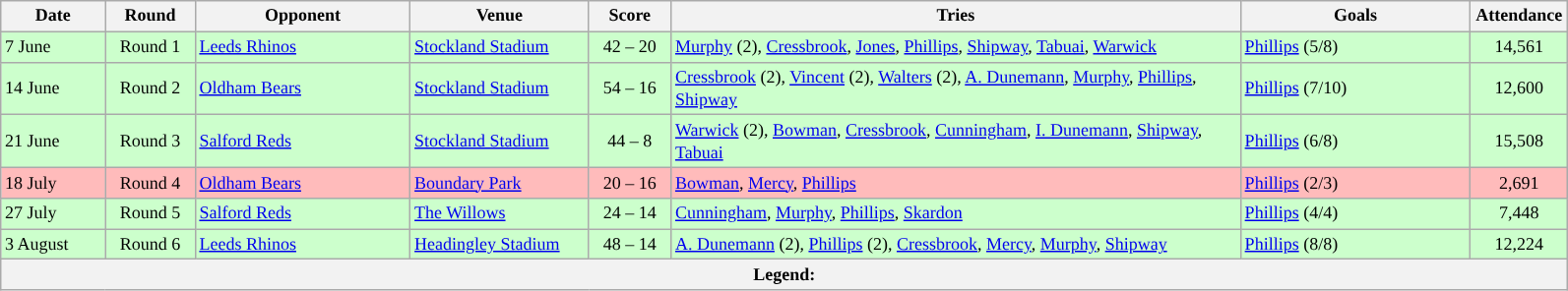<table class="wikitable" style="font-size:75%;">
<tr>
<th style="width:65px;">Date</th>
<th style="width:55px;">Round</th>
<th style="width:140px;">Opponent</th>
<th style="width:115px;">Venue</th>
<th style="width:50px;">Score</th>
<th style="width:380px;">Tries</th>
<th style="width:150px;">Goals</th>
<th style="width:60px;">Attendance</th>
</tr>
<tr style="background:#CCFFCC">
<td>7 June</td>
<td style="text-align:center;">Round 1</td>
<td> <a href='#'>Leeds Rhinos</a></td>
<td><a href='#'>Stockland Stadium</a></td>
<td style="text-align:center;">42 – 20</td>
<td><a href='#'>Murphy</a> (2), <a href='#'>Cressbrook</a>, <a href='#'>Jones</a>, <a href='#'>Phillips</a>, <a href='#'>Shipway</a>, <a href='#'>Tabuai</a>, <a href='#'>Warwick</a></td>
<td><a href='#'>Phillips</a> (5/8)</td>
<td style="text-align:center;">14,561</td>
</tr>
<tr style="background:#CCFFCC">
<td>14 June</td>
<td style="text-align:center;">Round 2</td>
<td> <a href='#'>Oldham Bears</a></td>
<td><a href='#'>Stockland Stadium</a></td>
<td style="text-align:center;">54 – 16</td>
<td><a href='#'>Cressbrook</a> (2), <a href='#'>Vincent</a> (2), <a href='#'>Walters</a> (2), <a href='#'>A. Dunemann</a>, <a href='#'>Murphy</a>, <a href='#'>Phillips</a>, <a href='#'>Shipway</a></td>
<td><a href='#'>Phillips</a> (7/10)</td>
<td style="text-align:center;">12,600</td>
</tr>
<tr style="background:#CCFFCC">
<td>21 June</td>
<td style="text-align:center;">Round 3</td>
<td> <a href='#'>Salford Reds</a></td>
<td><a href='#'>Stockland Stadium</a></td>
<td style="text-align:center;">44 – 8</td>
<td><a href='#'>Warwick</a> (2), <a href='#'>Bowman</a>, <a href='#'>Cressbrook</a>, <a href='#'>Cunningham</a>, <a href='#'>I. Dunemann</a>, <a href='#'>Shipway</a>, <a href='#'>Tabuai</a></td>
<td><a href='#'>Phillips</a> (6/8)</td>
<td style="text-align:center;">15,508</td>
</tr>
<tr style="background:#FFBBBB">
<td>18 July</td>
<td style="text-align:center;">Round 4</td>
<td> <a href='#'>Oldham Bears</a></td>
<td><a href='#'>Boundary Park</a></td>
<td style="text-align:center;">20 – 16</td>
<td><a href='#'>Bowman</a>, <a href='#'>Mercy</a>, <a href='#'>Phillips</a></td>
<td><a href='#'>Phillips</a> (2/3)</td>
<td style="text-align:center;">2,691</td>
</tr>
<tr style="background:#CCFFCC">
<td>27 July</td>
<td style="text-align:center;">Round 5</td>
<td> <a href='#'>Salford Reds</a></td>
<td><a href='#'>The Willows</a></td>
<td style="text-align:center;">24 – 14</td>
<td><a href='#'>Cunningham</a>, <a href='#'>Murphy</a>, <a href='#'>Phillips</a>, <a href='#'>Skardon</a></td>
<td><a href='#'>Phillips</a> (4/4)</td>
<td style="text-align:center;">7,448</td>
</tr>
<tr style="background:#CCFFCC">
<td>3 August</td>
<td style="text-align:center;">Round 6</td>
<td> <a href='#'>Leeds Rhinos</a></td>
<td><a href='#'>Headingley Stadium</a></td>
<td style="text-align:center;">48 – 14</td>
<td><a href='#'>A. Dunemann</a> (2), <a href='#'>Phillips</a> (2), <a href='#'>Cressbrook</a>, <a href='#'>Mercy</a>, <a href='#'>Murphy</a>, <a href='#'>Shipway</a></td>
<td><a href='#'>Phillips</a> (8/8)</td>
<td style="text-align:center;">12,224</td>
</tr>
<tr>
<th colspan="11"><strong>Legend</strong>:    </th>
</tr>
</table>
